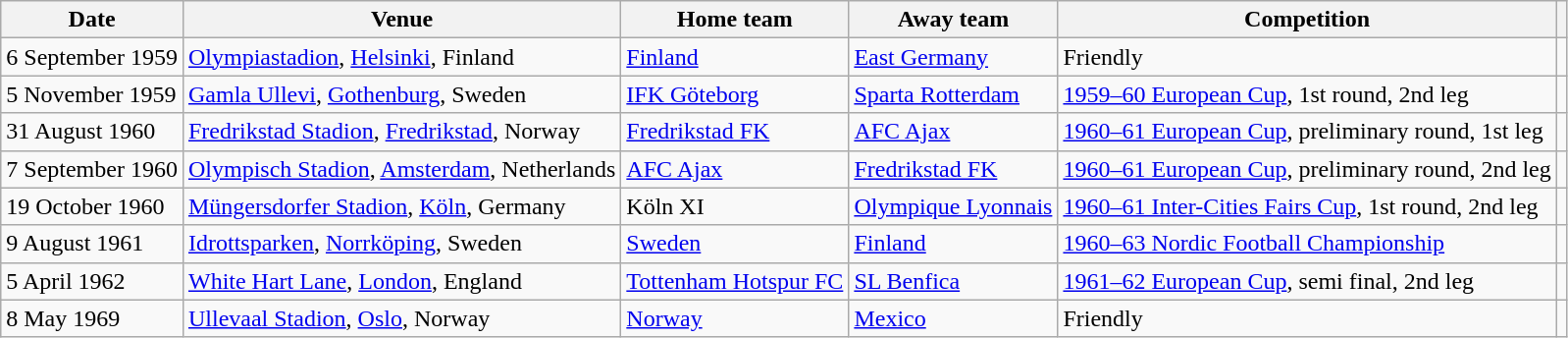<table class="wikitable sortable">
<tr>
<th scope="col">Date</th>
<th scope="col">Venue</th>
<th scope="col">Home team</th>
<th scope="col">Away team</th>
<th scope="col">Competition</th>
<th scope="col" class="unsortable"></th>
</tr>
<tr>
<td>6 September 1959</td>
<td><a href='#'>Olympiastadion</a>, <a href='#'>Helsinki</a>, Finland</td>
<td> <a href='#'>Finland</a></td>
<td> <a href='#'>East Germany</a></td>
<td>Friendly</td>
<td></td>
</tr>
<tr>
<td>5 November 1959</td>
<td><a href='#'>Gamla Ullevi</a>, <a href='#'>Gothenburg</a>, Sweden</td>
<td> <a href='#'>IFK Göteborg</a></td>
<td> <a href='#'>Sparta Rotterdam</a></td>
<td><a href='#'>1959–60 European Cup</a>, 1st round, 2nd leg</td>
<td></td>
</tr>
<tr>
<td>31 August 1960</td>
<td><a href='#'>Fredrikstad Stadion</a>, <a href='#'>Fredrikstad</a>, Norway</td>
<td> <a href='#'>Fredrikstad FK</a></td>
<td> <a href='#'>AFC Ajax</a></td>
<td><a href='#'>1960–61 European Cup</a>, preliminary round, 1st leg</td>
<td></td>
</tr>
<tr>
<td>7 September 1960</td>
<td><a href='#'>Olympisch Stadion</a>, <a href='#'>Amsterdam</a>, Netherlands</td>
<td> <a href='#'>AFC Ajax</a></td>
<td> <a href='#'>Fredrikstad FK</a></td>
<td><a href='#'>1960–61 European Cup</a>, preliminary round, 2nd leg</td>
<td></td>
</tr>
<tr>
<td>19 October 1960</td>
<td><a href='#'>Müngersdorfer Stadion</a>, <a href='#'>Köln</a>, Germany</td>
<td> Köln XI</td>
<td> <a href='#'>Olympique Lyonnais</a></td>
<td><a href='#'>1960–61 Inter-Cities Fairs Cup</a>, 1st round, 2nd leg</td>
<td></td>
</tr>
<tr>
<td>9 August 1961</td>
<td><a href='#'>Idrottsparken</a>, <a href='#'>Norrköping</a>, Sweden</td>
<td> <a href='#'>Sweden</a></td>
<td> <a href='#'>Finland</a></td>
<td><a href='#'>1960–63 Nordic Football Championship</a></td>
<td></td>
</tr>
<tr>
<td>5 April 1962</td>
<td><a href='#'>White Hart Lane</a>, <a href='#'>London</a>, England</td>
<td> <a href='#'>Tottenham Hotspur FC</a></td>
<td> <a href='#'>SL Benfica</a></td>
<td><a href='#'>1961–62 European Cup</a>, semi final, 2nd leg</td>
<td></td>
</tr>
<tr>
<td>8 May 1969</td>
<td><a href='#'>Ullevaal Stadion</a>, <a href='#'>Oslo</a>, Norway</td>
<td> <a href='#'>Norway</a></td>
<td> <a href='#'>Mexico</a></td>
<td>Friendly</td>
<td></td>
</tr>
</table>
